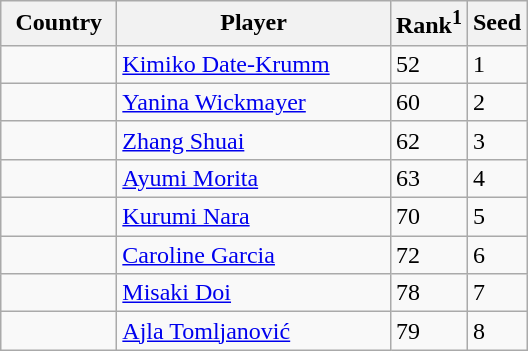<table class="sortable wikitable">
<tr>
<th width="70">Country</th>
<th width="175">Player</th>
<th>Rank<sup>1</sup></th>
<th>Seed</th>
</tr>
<tr>
<td></td>
<td><a href='#'>Kimiko Date-Krumm</a></td>
<td>52</td>
<td>1</td>
</tr>
<tr>
<td></td>
<td><a href='#'>Yanina Wickmayer</a></td>
<td>60</td>
<td>2</td>
</tr>
<tr>
<td></td>
<td><a href='#'>Zhang Shuai</a></td>
<td>62</td>
<td>3</td>
</tr>
<tr>
<td></td>
<td><a href='#'>Ayumi Morita</a></td>
<td>63</td>
<td>4</td>
</tr>
<tr>
<td></td>
<td><a href='#'>Kurumi Nara</a></td>
<td>70</td>
<td>5</td>
</tr>
<tr>
<td></td>
<td><a href='#'>Caroline Garcia</a></td>
<td>72</td>
<td>6</td>
</tr>
<tr>
<td></td>
<td><a href='#'>Misaki Doi</a></td>
<td>78</td>
<td>7</td>
</tr>
<tr>
<td></td>
<td><a href='#'>Ajla Tomljanović</a></td>
<td>79</td>
<td>8</td>
</tr>
</table>
